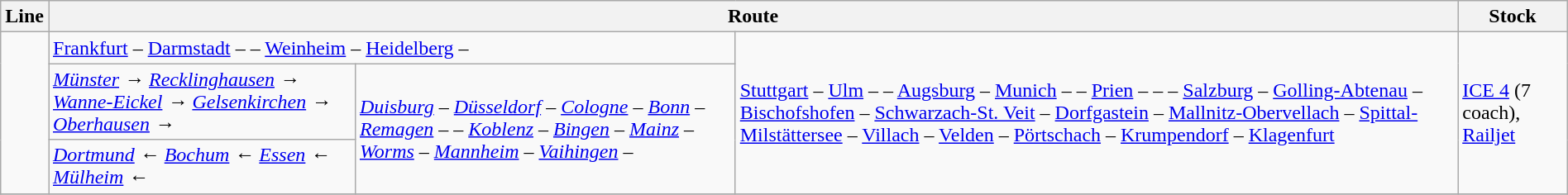<table class="wikitable" width="100%">
<tr>
<th>Line</th>
<th colspan="3">Route</th>
<th>Stock</th>
</tr>
<tr>
<td rowspan="3"></td>
<td colspan="2"><a href='#'>Frankfurt</a> – <a href='#'>Darmstadt</a> –  – <a href='#'>Weinheim</a> – <a href='#'>Heidelberg</a> –</td>
<td rowspan="3"><a href='#'>Stuttgart</a> – <a href='#'>Ulm</a> –  – <a href='#'>Augsburg</a> – <a href='#'>Munich</a> –   – <a href='#'>Prien</a> –  –  – <a href='#'>Salzburg</a> – <a href='#'>Golling-Abtenau</a> – <a href='#'>Bischofshofen</a> –  <a href='#'>Schwarzach-St. Veit</a> – <a href='#'>Dorfgastein</a> –   <a href='#'>Mallnitz-Obervellach</a> – <a href='#'>Spittal-Milstättersee</a> – <a href='#'>Villach</a> – <a href='#'>Velden</a> – <a href='#'>Pörtschach</a> – <a href='#'>Krumpendorf</a> – <a href='#'>Klagenfurt</a></td>
<td rowspan="3"><a href='#'>ICE 4</a> (7 coach), <a href='#'>Railjet</a></td>
</tr>
<tr>
<td><em><a href='#'>Münster</a> → <a href='#'>Recklinghausen</a> → <a href='#'>Wanne-Eickel</a> → <a href='#'>Gelsenkirchen</a> → <a href='#'>Oberhausen</a> →</em></td>
<td rowspan="2"><em><a href='#'>Duisburg</a> – <a href='#'>Düsseldorf</a> – <a href='#'>Cologne</a> – <a href='#'>Bonn</a> – <a href='#'>Remagen</a> –  – <a href='#'>Koblenz</a> – <a href='#'>Bingen</a> – <a href='#'>Mainz</a> – <a href='#'>Worms</a> – <a href='#'>Mannheim</a> – <a href='#'>Vaihingen</a> –</em></td>
</tr>
<tr>
<td><em><a href='#'>Dortmund</a> ← <a href='#'>Bochum</a> ← <a href='#'>Essen</a> ← <a href='#'>Mülheim</a> ←</em></td>
</tr>
<tr>
</tr>
</table>
